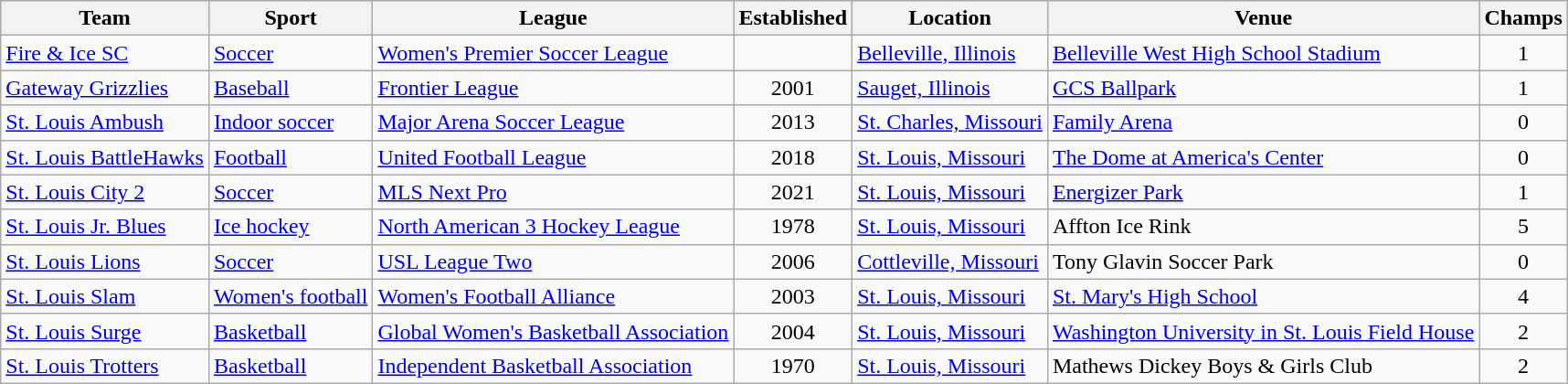<table class="wikitable sortable">
<tr>
<th scope="col">Team</th>
<th scope="col">Sport</th>
<th scope="col">League</th>
<th scope="col">Established</th>
<th scope="col">Location</th>
<th scope="col">Venue</th>
<th scope="col">Champs</th>
</tr>
<tr>
<td><a href='#'>Fire & Ice SC</a></td>
<td><a href='#'>Soccer</a></td>
<td><a href='#'>Women's Premier Soccer League</a></td>
<td align=center></td>
<td><a href='#'>Belleville, Illinois</a></td>
<td><a href='#'>Belleville West High School Stadium</a></td>
<td align=center>1</td>
</tr>
<tr>
<td><a href='#'>Gateway Grizzlies</a></td>
<td><a href='#'>Baseball</a></td>
<td><a href='#'>Frontier League</a></td>
<td align=center>2001</td>
<td><a href='#'>Sauget, Illinois</a></td>
<td><a href='#'>GCS Ballpark</a></td>
<td align=center>1</td>
</tr>
<tr>
<td><a href='#'>St. Louis Ambush</a></td>
<td><a href='#'>Indoor soccer</a></td>
<td><a href='#'>Major Arena Soccer League</a></td>
<td align=center>2013</td>
<td><a href='#'>St. Charles, Missouri</a></td>
<td><a href='#'>Family Arena</a></td>
<td align=center>0</td>
</tr>
<tr>
<td><a href='#'>St. Louis BattleHawks</a></td>
<td><a href='#'>Football</a></td>
<td><a href='#'>United Football League</a></td>
<td align=center>2018</td>
<td><a href='#'>St. Louis, Missouri</a></td>
<td><a href='#'>The Dome at America's Center</a></td>
<td align=center>0</td>
</tr>
<tr>
<td><a href='#'>St. Louis City 2</a></td>
<td><a href='#'>Soccer</a></td>
<td><a href='#'>MLS Next Pro</a></td>
<td align=center>2021</td>
<td><a href='#'>St. Louis, Missouri</a></td>
<td><a href='#'>Energizer Park</a></td>
<td align=center>1</td>
</tr>
<tr>
<td><a href='#'>St. Louis Jr. Blues</a></td>
<td><a href='#'>Ice hockey</a></td>
<td><a href='#'>North American 3 Hockey League</a></td>
<td align=center>1978</td>
<td><a href='#'>St. Louis, Missouri</a></td>
<td>Affton Ice Rink</td>
<td align=center>5</td>
</tr>
<tr>
<td><a href='#'>St. Louis Lions</a></td>
<td><a href='#'>Soccer</a></td>
<td><a href='#'>USL League Two</a></td>
<td style="text-align:center;">2006</td>
<td><a href='#'>Cottleville, Missouri</a></td>
<td>Tony Glavin Soccer Park</td>
<td style="text-align:center;">0</td>
</tr>
<tr>
<td><a href='#'>St. Louis Slam</a></td>
<td><a href='#'>Women's football</a></td>
<td><a href='#'>Women's Football Alliance</a></td>
<td align=center>2003</td>
<td><a href='#'>St. Louis, Missouri</a></td>
<td><a href='#'>St. Mary's High School</a></td>
<td align=center>4</td>
</tr>
<tr>
<td><a href='#'>St. Louis Surge</a></td>
<td><a href='#'>Basketball</a></td>
<td><a href='#'>Global Women's Basketball Association</a></td>
<td align=center>2004</td>
<td><a href='#'>St. Louis, Missouri</a></td>
<td><a href='#'>Washington University in St. Louis Field House</a></td>
<td align=center>2</td>
</tr>
<tr>
<td><a href='#'>St. Louis Trotters</a></td>
<td><a href='#'>Basketball</a></td>
<td><a href='#'>Independent Basketball Association</a></td>
<td align=center>1970</td>
<td><a href='#'>St. Louis, Missouri</a></td>
<td>Mathews Dickey Boys & Girls Club</td>
<td align=center>2</td>
</tr>
</table>
